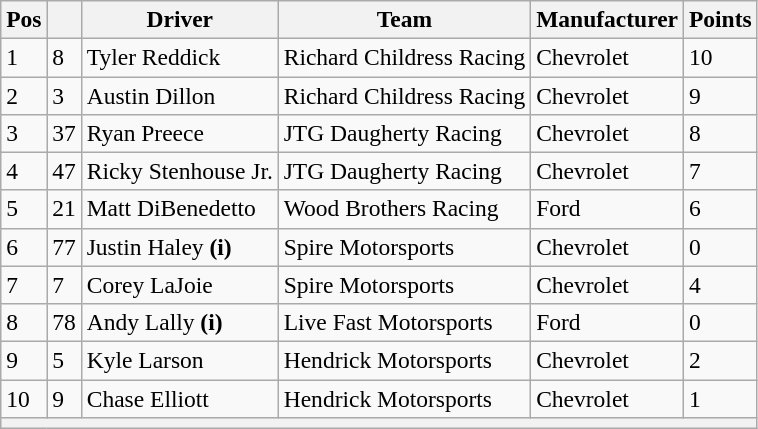<table class="wikitable" style="font-size:98%">
<tr>
<th>Pos</th>
<th></th>
<th>Driver</th>
<th>Team</th>
<th>Manufacturer</th>
<th>Points</th>
</tr>
<tr>
<td>1</td>
<td>8</td>
<td>Tyler Reddick</td>
<td>Richard Childress Racing</td>
<td>Chevrolet</td>
<td>10</td>
</tr>
<tr>
<td>2</td>
<td>3</td>
<td>Austin Dillon</td>
<td>Richard Childress Racing</td>
<td>Chevrolet</td>
<td>9</td>
</tr>
<tr>
<td>3</td>
<td>37</td>
<td>Ryan Preece</td>
<td>JTG Daugherty Racing</td>
<td>Chevrolet</td>
<td>8</td>
</tr>
<tr>
<td>4</td>
<td>47</td>
<td>Ricky Stenhouse Jr.</td>
<td>JTG Daugherty Racing</td>
<td>Chevrolet</td>
<td>7</td>
</tr>
<tr>
<td>5</td>
<td>21</td>
<td>Matt DiBenedetto</td>
<td>Wood Brothers Racing</td>
<td>Ford</td>
<td>6</td>
</tr>
<tr>
<td>6</td>
<td>77</td>
<td>Justin Haley <strong>(i)</strong></td>
<td>Spire Motorsports</td>
<td>Chevrolet</td>
<td>0</td>
</tr>
<tr>
<td>7</td>
<td>7</td>
<td>Corey LaJoie</td>
<td>Spire Motorsports</td>
<td>Chevrolet</td>
<td>4</td>
</tr>
<tr>
<td>8</td>
<td>78</td>
<td>Andy Lally <strong>(i)</strong></td>
<td>Live Fast Motorsports</td>
<td>Ford</td>
<td>0</td>
</tr>
<tr>
<td>9</td>
<td>5</td>
<td>Kyle Larson</td>
<td>Hendrick Motorsports</td>
<td>Chevrolet</td>
<td>2</td>
</tr>
<tr>
<td>10</td>
<td>9</td>
<td>Chase Elliott</td>
<td>Hendrick Motorsports</td>
<td>Chevrolet</td>
<td>1</td>
</tr>
<tr>
<th colspan="6"></th>
</tr>
</table>
